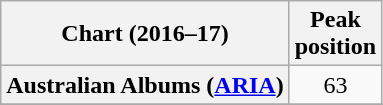<table class="wikitable sortable plainrowheaders" style="text-align:center">
<tr>
<th scope="col">Chart (2016–17)</th>
<th scope="col">Peak<br>position</th>
</tr>
<tr>
<th scope="row">Australian Albums (<a href='#'>ARIA</a>)</th>
<td>63</td>
</tr>
<tr>
</tr>
<tr>
</tr>
<tr>
</tr>
</table>
